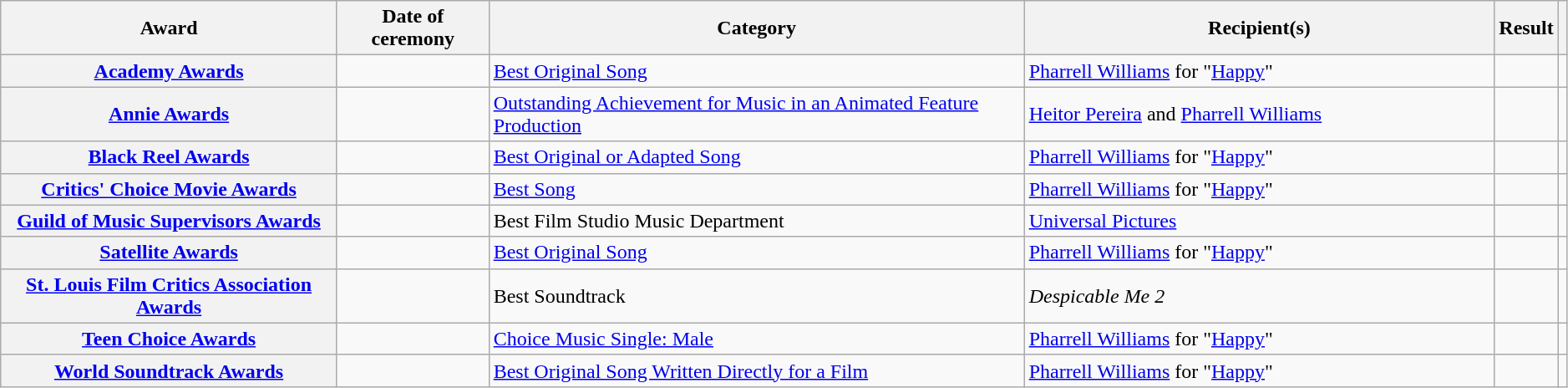<table class="wikitable sortable plainrowheaders" style="width: 99%;">
<tr>
<th scope="col">Award</th>
<th scope="col">Date of ceremony</th>
<th scope="col">Category</th>
<th scope="col" style="width:30%;">Recipient(s)</th>
<th scope="col">Result</th>
<th scope="col" class="unsortable"></th>
</tr>
<tr>
<th scope="row"><a href='#'>Academy Awards</a></th>
<td><a href='#'></a></td>
<td><a href='#'>Best Original Song</a></td>
<td data-sort-value="Williams, Pharrell"><a href='#'>Pharrell Williams</a> for "<a href='#'>Happy</a>"</td>
<td></td>
<td style="text-align:center;"></td>
</tr>
<tr>
<th scope="row"><a href='#'>Annie Awards</a></th>
<td><a href='#'></a></td>
<td><a href='#'>Outstanding Achievement for Music in an Animated Feature Production</a></td>
<td data-sort-value="Pereira, Heitor and Williams, Pharrell"><a href='#'>Heitor Pereira</a> and <a href='#'>Pharrell Williams</a></td>
<td></td>
<td style="text-align:center;"></td>
</tr>
<tr>
<th scope="row"><a href='#'>Black Reel Awards</a></th>
<td><a href='#'></a></td>
<td><a href='#'>Best Original or Adapted Song</a></td>
<td data-sort-value="Williams, Pharrell"><a href='#'>Pharrell Williams</a> for "<a href='#'>Happy</a>"</td>
<td></td>
<td style="text-align:center;"><br></td>
</tr>
<tr>
<th scope="row"><a href='#'>Critics' Choice Movie Awards</a></th>
<td><a href='#'></a></td>
<td><a href='#'>Best Song</a></td>
<td data-sort-value="Williams, Pharrell"><a href='#'>Pharrell Williams</a> for "<a href='#'>Happy</a>"</td>
<td></td>
<td style="text-align:center;"></td>
</tr>
<tr>
<th scope="row"><a href='#'>Guild of Music Supervisors Awards</a></th>
<td></td>
<td>Best Film Studio Music Department</td>
<td><a href='#'>Universal Pictures</a></td>
<td></td>
<td style="text-align:center;"><br></td>
</tr>
<tr>
<th scope="row"><a href='#'>Satellite Awards</a></th>
<td><a href='#'></a></td>
<td><a href='#'>Best Original Song</a></td>
<td data-sort-value="Williams, Pharrell"><a href='#'>Pharrell Williams</a> for "<a href='#'>Happy</a>"</td>
<td></td>
<td style="text-align:center;"><br></td>
</tr>
<tr>
<th scope="row"><a href='#'>St. Louis Film Critics Association Awards</a></th>
<td><a href='#'></a></td>
<td>Best Soundtrack</td>
<td><em>Despicable Me 2</em></td>
<td></td>
<td style="text-align:center;"><br></td>
</tr>
<tr>
<th scope="row"><a href='#'>Teen Choice Awards</a></th>
<td><a href='#'></a></td>
<td><a href='#'>Choice Music Single: Male</a></td>
<td data-sort-value="Williams, Pharrell"><a href='#'>Pharrell Williams</a> for "<a href='#'>Happy</a>"</td>
<td></td>
<td style="text-align:center;"></td>
</tr>
<tr>
<th scope="row"><a href='#'>World Soundtrack Awards</a></th>
<td></td>
<td><a href='#'>Best Original Song Written Directly for a Film</a></td>
<td data-sort-value="Williams, Pharrell"><a href='#'>Pharrell Williams</a> for "<a href='#'>Happy</a>"</td>
<td></td>
<td style="text-align:center;"><br></td>
</tr>
</table>
